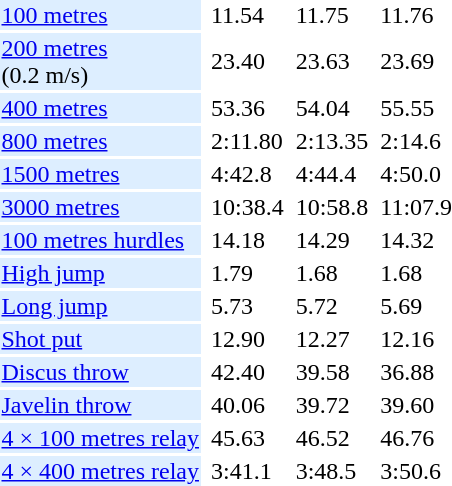<table>
<tr>
<td bgcolor = DDEEFF><a href='#'>100 metres</a></td>
<td></td>
<td>11.54</td>
<td></td>
<td>11.75</td>
<td></td>
<td>11.76</td>
</tr>
<tr>
<td bgcolor = DDEEFF><a href='#'>200 metres</a> <br> (0.2 m/s)</td>
<td></td>
<td>23.40</td>
<td></td>
<td>23.63</td>
<td></td>
<td>23.69</td>
</tr>
<tr>
<td bgcolor = DDEEFF><a href='#'>400 metres</a></td>
<td></td>
<td>53.36</td>
<td></td>
<td>54.04</td>
<td></td>
<td>55.55</td>
</tr>
<tr>
<td bgcolor = DDEEFF><a href='#'>800 metres</a></td>
<td></td>
<td>2:11.80</td>
<td></td>
<td>2:13.35</td>
<td></td>
<td>2:14.6</td>
</tr>
<tr>
<td bgcolor = DDEEFF><a href='#'>1500 metres</a></td>
<td></td>
<td>4:42.8</td>
<td></td>
<td>4:44.4</td>
<td></td>
<td>4:50.0</td>
</tr>
<tr>
<td bgcolor = DDEEFF><a href='#'>3000 metres</a></td>
<td></td>
<td>10:38.4</td>
<td></td>
<td>10:58.8</td>
<td></td>
<td>11:07.9</td>
</tr>
<tr>
<td bgcolor = DDEEFF><a href='#'>100 metres hurdles</a></td>
<td></td>
<td>14.18</td>
<td></td>
<td>14.29</td>
<td></td>
<td>14.32</td>
</tr>
<tr>
<td bgcolor = DDEEFF><a href='#'>High jump</a></td>
<td></td>
<td>1.79</td>
<td></td>
<td>1.68</td>
<td></td>
<td>1.68</td>
</tr>
<tr>
<td bgcolor = DDEEFF><a href='#'>Long jump</a></td>
<td></td>
<td>5.73</td>
<td></td>
<td>5.72</td>
<td></td>
<td>5.69</td>
</tr>
<tr>
<td bgcolor = DDEEFF><a href='#'>Shot put</a></td>
<td></td>
<td>12.90</td>
<td></td>
<td>12.27</td>
<td></td>
<td>12.16</td>
</tr>
<tr>
<td bgcolor = DDEEFF><a href='#'>Discus throw</a></td>
<td></td>
<td>42.40</td>
<td></td>
<td>39.58</td>
<td></td>
<td>36.88</td>
</tr>
<tr>
<td bgcolor = DDEEFF><a href='#'>Javelin throw</a></td>
<td></td>
<td>40.06</td>
<td></td>
<td>39.72</td>
<td></td>
<td>39.60</td>
</tr>
<tr>
<td bgcolor = DDEEFF><a href='#'>4 × 100 metres relay</a></td>
<td></td>
<td>45.63</td>
<td></td>
<td>46.52</td>
<td></td>
<td>46.76</td>
</tr>
<tr>
<td bgcolor = DDEEFF><a href='#'>4 × 400 metres relay</a></td>
<td></td>
<td>3:41.1</td>
<td></td>
<td>3:48.5</td>
<td></td>
<td>3:50.6</td>
</tr>
</table>
